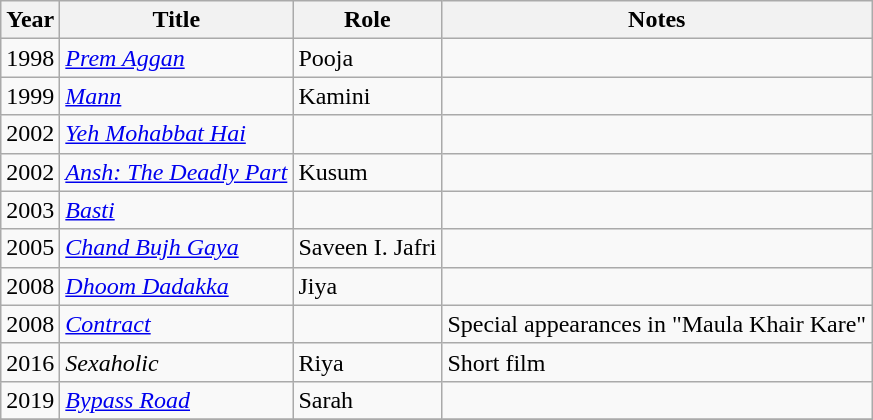<table class="wikitable sortable">
<tr>
<th>Year</th>
<th>Title</th>
<th>Role</th>
<th class="unsortable">Notes</th>
</tr>
<tr>
<td>1998</td>
<td><em><a href='#'>Prem Aggan</a></em></td>
<td>Pooja</td>
<td></td>
</tr>
<tr>
<td>1999</td>
<td><em><a href='#'>Mann</a></em></td>
<td>Kamini</td>
<td></td>
</tr>
<tr>
<td>2002</td>
<td><em><a href='#'>Yeh Mohabbat Hai</a></em></td>
<td></td>
<td></td>
</tr>
<tr>
<td>2002</td>
<td><em><a href='#'>Ansh: The Deadly Part</a></em></td>
<td>Kusum</td>
<td></td>
</tr>
<tr>
<td>2003</td>
<td><em><a href='#'>Basti</a></em></td>
<td></td>
<td></td>
</tr>
<tr>
<td>2005</td>
<td><em><a href='#'>Chand Bujh Gaya</a></em></td>
<td>Saveen I. Jafri</td>
<td></td>
</tr>
<tr>
<td>2008</td>
<td><em><a href='#'>Dhoom Dadakka</a></em></td>
<td>Jiya</td>
<td></td>
</tr>
<tr>
<td>2008</td>
<td><em><a href='#'>Contract</a></em></td>
<td></td>
<td>Special appearances in "Maula Khair Kare"</td>
</tr>
<tr>
<td>2016</td>
<td><em>Sexaholic</em></td>
<td>Riya</td>
<td>Short film</td>
</tr>
<tr>
<td>2019</td>
<td><em><a href='#'>Bypass Road</a></em></td>
<td>Sarah</td>
<td></td>
</tr>
<tr>
</tr>
</table>
